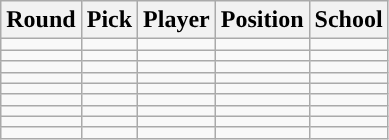<table class="wikitable" style="text-align:center">
<tr>
<th scope="col">Round</th>
<th scope="col">Pick</th>
<th scope="col">Player</th>
<th scope="col">Position</th>
<th scope="col">School</th>
</tr>
<tr>
<td></td>
<td></td>
<td></td>
<td></td>
<td></td>
</tr>
<tr>
<td></td>
<td></td>
<td></td>
<td></td>
<td></td>
</tr>
<tr>
<td></td>
<td></td>
<td></td>
<td></td>
<td></td>
</tr>
<tr>
<td></td>
<td></td>
<td></td>
<td></td>
<td></td>
</tr>
<tr>
<td></td>
<td></td>
<td></td>
<td></td>
<td></td>
</tr>
<tr>
<td></td>
<td></td>
<td></td>
<td></td>
<td></td>
</tr>
<tr>
<td></td>
<td></td>
<td></td>
<td></td>
<td></td>
</tr>
<tr>
<td></td>
<td></td>
<td></td>
<td></td>
<td></td>
</tr>
<tr>
<td></td>
<td></td>
<td></td>
<td></td>
<td></td>
</tr>
</table>
